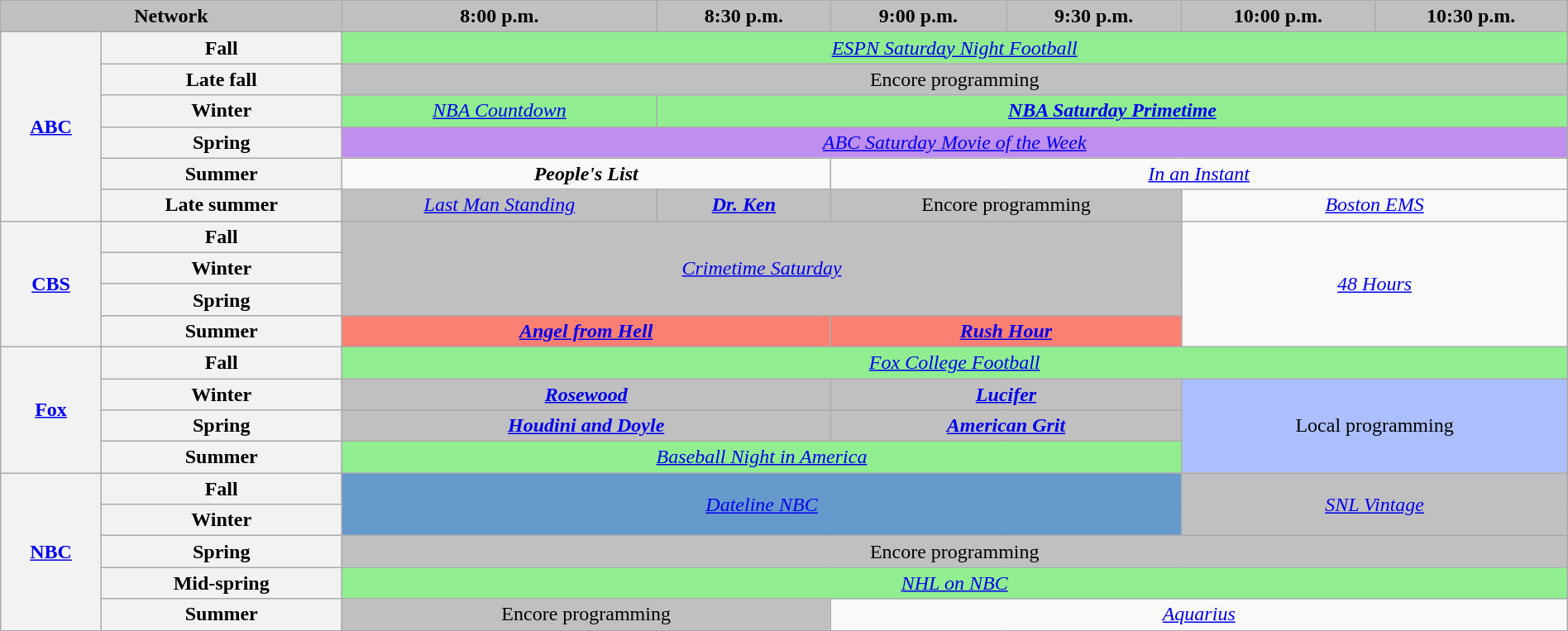<table class="wikitable" style="width:100%;margin-right:0;text-align:center">
<tr>
<th colspan="2" style="background-color:#C0C0C0;text-align:center">Network</th>
<th style="background-color:#C0C0C0;text-align:center">8:00 p.m.</th>
<th style="background-color:#C0C0C0;text-align:center">8:30 p.m.</th>
<th style="background-color:#C0C0C0;text-align:center">9:00 p.m.</th>
<th style="background-color:#C0C0C0;text-align:center">9:30 p.m.</th>
<th style="background-color:#C0C0C0;text-align:center">10:00 p.m.</th>
<th style="background-color:#C0C0C0;text-align:center">10:30 p.m.</th>
</tr>
<tr>
<th rowspan="6"><a href='#'>ABC</a></th>
<th>Fall</th>
<td colspan="6" bgcolor="lightgreen"><em><a href='#'>ESPN Saturday Night Football</a></em> </td>
</tr>
<tr>
<th>Late fall</th>
<td colspan="6" style="background:#C0C0C0;">Encore programming</td>
</tr>
<tr>
<th>Winter</th>
<td bgcolor="lightgreen"><em><a href='#'>NBA Countdown</a></em></td>
<td colspan="5" bgcolor="lightgreen"><strong><em><a href='#'>NBA Saturday Primetime</a></em></strong></td>
</tr>
<tr>
<th>Spring</th>
<td colspan="6" bgcolor="#bf8fef"><em><a href='#'>ABC Saturday Movie of the Week</a></em></td>
</tr>
<tr>
<th>Summer</th>
<td colspan="2"><strong><em>People's List</em></strong></td>
<td colspan="4"><em><a href='#'>In an Instant</a></em></td>
</tr>
<tr>
<th>Late summer</th>
<td style="background:#C0C0C0;"><em><a href='#'>Last Man Standing</a></em> </td>
<td style="background:#C0C0C0;"><strong><em><a href='#'>Dr. Ken</a></em></strong> </td>
<td colspan="2" style="background:#C0C0C0;">Encore programming</td>
<td colspan="2"><em><a href='#'>Boston EMS</a></em></td>
</tr>
<tr>
<th rowspan="4"><a href='#'>CBS</a></th>
<th>Fall</th>
<td rowspan="3" colspan="4" style="background:#C0C0C0;"><em><a href='#'>Crimetime Saturday</a></em></td>
<td rowspan="4" colspan="2"><em><a href='#'>48 Hours</a></em></td>
</tr>
<tr>
<th>Winter</th>
</tr>
<tr>
<th>Spring</th>
</tr>
<tr>
<th>Summer</th>
<td colspan="2" style="background:#FA8072;"><strong><em><a href='#'>Angel from Hell</a></em></strong></td>
<td colspan="2" style="background:#FA8072;"><strong><em><a href='#'>Rush Hour</a></em></strong></td>
</tr>
<tr>
<th rowspan="4"><a href='#'>Fox</a></th>
<th>Fall</th>
<td colspan="6" style="background:lightgreen"><em><a href='#'>Fox College Football</a></em> </td>
</tr>
<tr>
<th>Winter</th>
<td colspan="2" style="background:#C0C0C0;"><strong><em><a href='#'>Rosewood</a></em></strong> </td>
<td colspan="2" style="background:#C0C0C0;"><strong><em><a href='#'>Lucifer</a></em></strong> </td>
<td colspan="2" rowspan="3" style="background:#abbfff;">Local programming</td>
</tr>
<tr>
<th>Spring</th>
<td colspan="2" style="background:#C0C0C0;"><strong><em><a href='#'>Houdini and Doyle</a></em></strong> </td>
<td colspan="2" style="background:#C0C0C0;"><strong><em><a href='#'>American Grit</a></em></strong> </td>
</tr>
<tr>
<th>Summer</th>
<td colspan="4" style="background:lightgreen"><em><a href='#'>Baseball Night in America</a></em></td>
</tr>
<tr>
<th rowspan="5"><a href='#'>NBC</a></th>
<th>Fall</th>
<td style="background:#6699CC;" colspan="4" rowspan="2"><em><a href='#'>Dateline NBC</a></em></td>
<td colspan="2" rowspan="2" style="background:#C0C0C0;"><em><a href='#'>SNL Vintage</a></em></td>
</tr>
<tr>
<th>Winter</th>
</tr>
<tr>
<th>Spring</th>
<td colspan="6" style="background:#C0C0C0;">Encore programming</td>
</tr>
<tr>
<th>Mid-spring</th>
<td colspan="6" style="background:lightgreen"><em><a href='#'>NHL on NBC</a></em> </td>
</tr>
<tr>
<th>Summer</th>
<td colspan="2" style="background:#C0C0C0;">Encore programming</td>
<td colspan="4"><em><a href='#'>Aquarius</a></em></td>
</tr>
</table>
